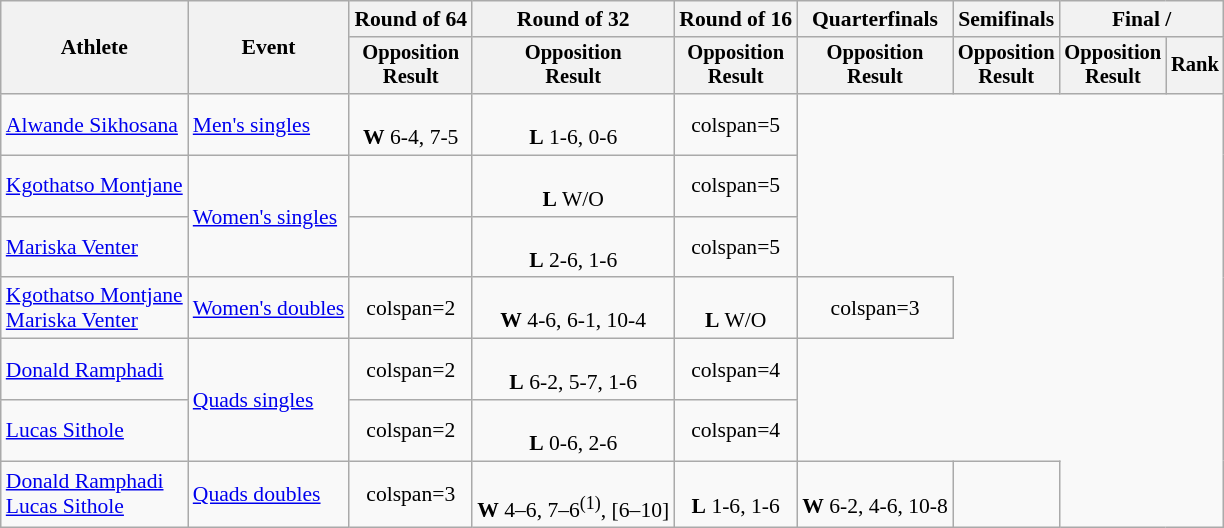<table class="wikitable" style="font-size:90%;">
<tr>
<th rowspan=2>Athlete</th>
<th rowspan=2>Event</th>
<th>Round of 64</th>
<th>Round of 32</th>
<th>Round of 16</th>
<th>Quarterfinals</th>
<th>Semifinals</th>
<th colspan=2>Final / </th>
</tr>
<tr style="font-size:95%">
<th>Opposition<br>Result</th>
<th>Opposition<br>Result</th>
<th>Opposition<br>Result</th>
<th>Opposition<br>Result</th>
<th>Opposition<br>Result</th>
<th>Opposition<br>Result</th>
<th>Rank</th>
</tr>
<tr align=center>
<td align=left><a href='#'>Alwande Sikhosana</a></td>
<td align=left><a href='#'>Men's singles</a></td>
<td><br><strong>W</strong> 6-4, 7-5</td>
<td><br><strong>L</strong> 1-6, 0-6</td>
<td>colspan=5 </td>
</tr>
<tr align=center>
<td align=left><a href='#'>Kgothatso Montjane</a></td>
<td align=left rowspan=2><a href='#'>Women's singles</a></td>
<td></td>
<td><br><strong>L</strong> W/O</td>
<td>colspan=5 </td>
</tr>
<tr align=center>
<td align=left><a href='#'>Mariska Venter</a></td>
<td></td>
<td><br><strong>L</strong> 2-6, 1-6</td>
<td>colspan=5 </td>
</tr>
<tr align=center>
<td align=left><a href='#'>Kgothatso Montjane</a><br><a href='#'>Mariska Venter</a></td>
<td align=left><a href='#'>Women's doubles</a></td>
<td>colspan=2</td>
<td><br><strong>W</strong> 4-6, 6-1, 10-4</td>
<td><br> <strong>L</strong> W/O</td>
<td>colspan=3 </td>
</tr>
<tr align=center>
<td align=left><a href='#'>Donald Ramphadi</a></td>
<td align=left rowspan=2><a href='#'>Quads singles</a></td>
<td>colspan=2</td>
<td><br><strong>L</strong> 6-2, 5-7, 1-6</td>
<td>colspan=4 </td>
</tr>
<tr align=center>
<td align=left><a href='#'>Lucas Sithole</a></td>
<td>colspan=2</td>
<td><br><strong>L</strong> 0-6, 2-6</td>
<td>colspan=4 </td>
</tr>
<tr align=center>
<td align=left><a href='#'>Donald Ramphadi</a><br><a href='#'>Lucas Sithole</a></td>
<td align=left><a href='#'>Quads doubles</a></td>
<td>colspan=3</td>
<td><br><strong>W</strong> 4–6, 7–6<sup>(1)</sup>, [6–10]</td>
<td><br><strong>L</strong> 1-6, 1-6</td>
<td><br><strong>W</strong> 6-2, 4-6, 10-8</td>
<td></td>
</tr>
</table>
